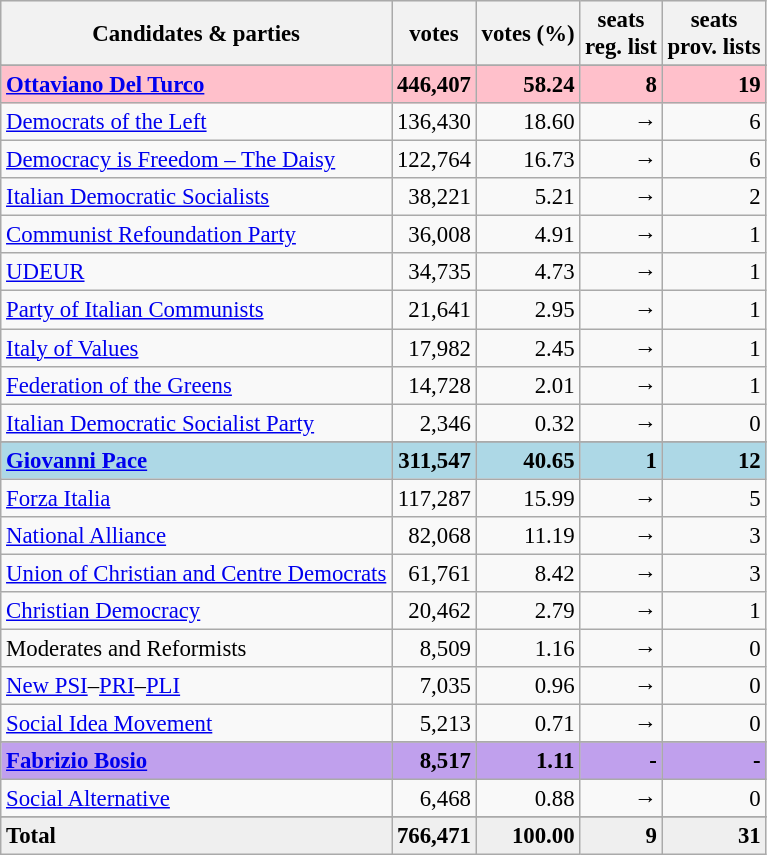<table class="wikitable" style="font-size:95%">
<tr bgcolor="EFEFEF">
<th>Candidates & parties</th>
<th>votes</th>
<th>votes (%)</th>
<th>seats<br>reg. list</th>
<th>seats<br>prov. lists</th>
</tr>
<tr>
</tr>
<tr bgcolor="pink">
<td><strong><a href='#'>Ottaviano Del Turco</a></strong></td>
<td align=right><strong>446,407</strong></td>
<td align=right><strong>58.24</strong></td>
<td align=right><strong>8</strong></td>
<td align=right><strong>19</strong></td>
</tr>
<tr>
<td><a href='#'>Democrats of the Left</a></td>
<td align=right>136,430</td>
<td align=right>18.60</td>
<td align=right>→</td>
<td align=right>6</td>
</tr>
<tr>
<td><a href='#'>Democracy is Freedom – The Daisy</a></td>
<td align=right>122,764</td>
<td align=right>16.73</td>
<td align=right>→</td>
<td align=right>6</td>
</tr>
<tr>
<td><a href='#'>Italian Democratic Socialists</a></td>
<td align=right>38,221</td>
<td align=right>5.21</td>
<td align=right>→</td>
<td align=right>2</td>
</tr>
<tr>
<td><a href='#'>Communist Refoundation Party</a></td>
<td align=right>36,008</td>
<td align=right>4.91</td>
<td align=right>→</td>
<td align=right>1</td>
</tr>
<tr>
<td><a href='#'>UDEUR</a></td>
<td align=right>34,735</td>
<td align=right>4.73</td>
<td align=right>→</td>
<td align=right>1</td>
</tr>
<tr>
<td><a href='#'>Party of Italian Communists</a></td>
<td align=right>21,641</td>
<td align=right>2.95</td>
<td align=right>→</td>
<td align=right>1</td>
</tr>
<tr>
<td><a href='#'>Italy of Values</a></td>
<td align=right>17,982</td>
<td align=right>2.45</td>
<td align=right>→</td>
<td align=right>1</td>
</tr>
<tr>
<td><a href='#'>Federation of the Greens</a></td>
<td align=right>14,728</td>
<td align=right>2.01</td>
<td align=right>→</td>
<td align=right>1</td>
</tr>
<tr>
<td><a href='#'>Italian Democratic Socialist Party</a></td>
<td align=right>2,346</td>
<td align=right>0.32</td>
<td align=right>→</td>
<td align=right>0</td>
</tr>
<tr>
</tr>
<tr bgcolor="lightblue">
<td><strong><a href='#'>Giovanni Pace</a></strong></td>
<td align=right><strong>311,547</strong></td>
<td align=right><strong>40.65</strong></td>
<td align=right><strong>1</strong></td>
<td align=right><strong>12</strong></td>
</tr>
<tr>
<td><a href='#'>Forza Italia</a></td>
<td align=right>117,287</td>
<td align=right>15.99</td>
<td align=right>→</td>
<td align=right>5</td>
</tr>
<tr>
<td><a href='#'>National Alliance</a></td>
<td align=right>82,068</td>
<td align=right>11.19</td>
<td align=right>→</td>
<td align=right>3</td>
</tr>
<tr>
<td><a href='#'>Union of Christian and Centre Democrats</a></td>
<td align=right>61,761</td>
<td align=right>8.42</td>
<td align=right>→</td>
<td align=right>3</td>
</tr>
<tr>
<td><a href='#'>Christian Democracy</a></td>
<td align=right>20,462</td>
<td align=right>2.79</td>
<td align=right>→</td>
<td align=right>1</td>
</tr>
<tr>
<td>Moderates and Reformists</td>
<td align=right>8,509</td>
<td align=right>1.16</td>
<td align=right>→</td>
<td align=right>0</td>
</tr>
<tr>
<td><a href='#'>New PSI</a>–<a href='#'>PRI</a>–<a href='#'>PLI</a></td>
<td align=right>7,035</td>
<td align=right>0.96</td>
<td align=right>→</td>
<td align=right>0</td>
</tr>
<tr>
<td><a href='#'>Social Idea Movement</a></td>
<td align=right>5,213</td>
<td align=right>0.71</td>
<td align=right>→</td>
<td align=right>0</td>
</tr>
<tr>
</tr>
<tr bgcolor="coralred">
<td><strong><a href='#'>Fabrizio Bosio</a></strong></td>
<td align=right><strong>8,517</strong></td>
<td align=right><strong>1.11</strong></td>
<td align=right><strong>-</strong></td>
<td align=right><strong>-</strong></td>
</tr>
<tr>
<td><a href='#'>Social Alternative</a></td>
<td align=right>6,468</td>
<td align=right>0.88</td>
<td align=right>→</td>
<td align=right>0</td>
</tr>
<tr>
</tr>
<tr bgcolor="EFEFEF">
<td><strong>Total</strong></td>
<td align=right><strong>766,471</strong></td>
<td align=right><strong>100.00</strong></td>
<td align=right><strong>9</strong></td>
<td align=right><strong>31</strong></td>
</tr>
</table>
